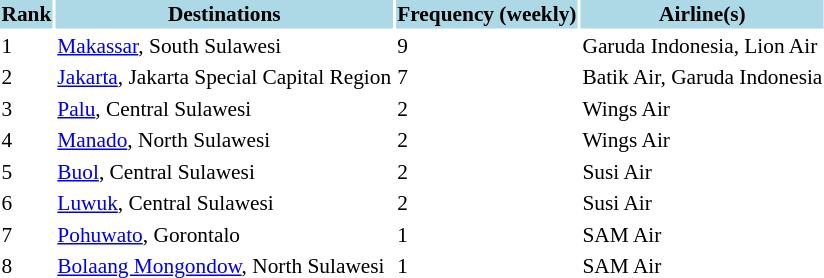<table class="sortable" style="font-size:89%; align=center;">
<tr style="background:lightblue;">
<th>Rank</th>
<th>Destinations</th>
<th>Frequency (weekly)</th>
<th>Airline(s)</th>
</tr>
<tr>
<td>1</td>
<td> <a href='#'>Makassar</a>, South Sulawesi</td>
<td>9</td>
<td>Garuda Indonesia, Lion Air</td>
</tr>
<tr>
<td>2</td>
<td> <a href='#'>Jakarta</a>, Jakarta Special Capital Region</td>
<td>7</td>
<td>Batik Air, Garuda Indonesia</td>
</tr>
<tr>
<td>3</td>
<td> <a href='#'>Palu</a>, Central Sulawesi</td>
<td>2</td>
<td>Wings Air</td>
</tr>
<tr>
<td>4</td>
<td> <a href='#'>Manado</a>, North Sulawesi</td>
<td>2</td>
<td>Wings Air</td>
</tr>
<tr>
<td>5</td>
<td> <a href='#'>Buol</a>, Central Sulawesi</td>
<td>2</td>
<td>Susi Air</td>
</tr>
<tr>
<td>6</td>
<td> <a href='#'>Luwuk</a>, Central Sulawesi</td>
<td>2</td>
<td>Susi Air</td>
</tr>
<tr>
<td>7</td>
<td> <a href='#'>Pohuwato</a>, Gorontalo</td>
<td>1</td>
<td>SAM Air</td>
</tr>
<tr>
<td>8</td>
<td> <a href='#'>Bolaang Mongondow</a>, North Sulawesi</td>
<td>1</td>
<td>SAM Air</td>
</tr>
<tr>
</tr>
</table>
